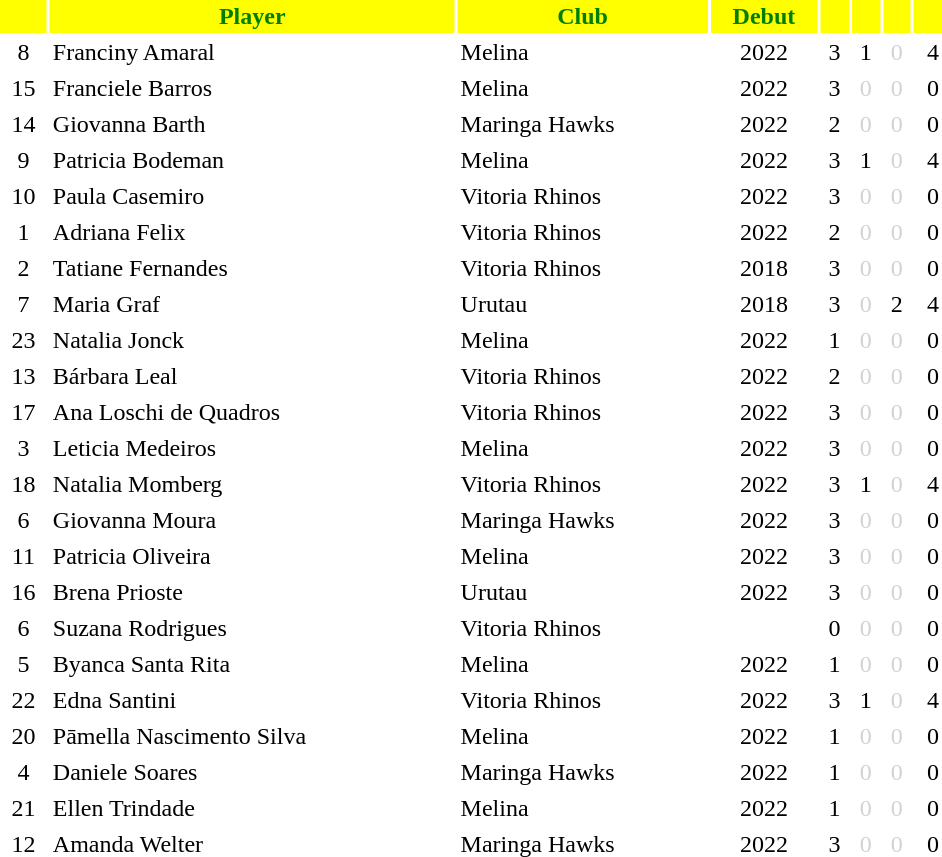<table class="sortable" border="0" cellspacing="2" cellpadding="2" style="width:50%; text-align:center;">
<tr style="background:yellow; color:green">
<th></th>
<th>Player</th>
<th>Club</th>
<th>Debut</th>
<th></th>
<th></th>
<th></th>
<th></th>
</tr>
<tr>
<td>8</td>
<td align=left>Franciny Amaral</td>
<td align=left> Melina</td>
<td>2022</td>
<td>3</td>
<td>1</td>
<td style="color:lightgray">0</td>
<td align=right>4</td>
</tr>
<tr>
<td>15</td>
<td align=left>Franciele Barros</td>
<td align=left> Melina</td>
<td>2022</td>
<td>3</td>
<td style="color:lightgray">0</td>
<td style="color:lightgray">0</td>
<td align=right>0</td>
</tr>
<tr>
<td>14</td>
<td align=left>Giovanna Barth</td>
<td align=left> Maringa Hawks</td>
<td>2022</td>
<td>2</td>
<td style="color:lightgray">0</td>
<td style="color:lightgray">0</td>
<td align=right>0</td>
</tr>
<tr>
<td>9</td>
<td align=left>Patricia Bodeman</td>
<td align=left> Melina</td>
<td>2022</td>
<td>3</td>
<td>1</td>
<td style="color:lightgray">0</td>
<td align=right>4</td>
</tr>
<tr>
<td>10</td>
<td align=left>Paula Casemiro</td>
<td align=left> Vitoria Rhinos</td>
<td>2022</td>
<td>3</td>
<td style="color:lightgray">0</td>
<td style="color:lightgray">0</td>
<td align=right>0</td>
</tr>
<tr>
<td>1</td>
<td align=left>Adriana Felix</td>
<td align=left> Vitoria Rhinos</td>
<td>2022</td>
<td>2</td>
<td style="color:lightgray">0</td>
<td style="color:lightgray">0</td>
<td align=right>0</td>
</tr>
<tr>
<td>2</td>
<td align=left>Tatiane Fernandes</td>
<td align=left> Vitoria Rhinos</td>
<td>2018</td>
<td>3</td>
<td style="color:lightgray">0</td>
<td style="color:lightgray">0</td>
<td align=right>0</td>
</tr>
<tr>
<td>7</td>
<td align=left>Maria Graf</td>
<td align=left> Urutau</td>
<td>2018</td>
<td>3</td>
<td style="color:lightgray">0</td>
<td>2</td>
<td align=right>4</td>
</tr>
<tr>
<td>23</td>
<td align=left>Natalia Jonck</td>
<td align=left> Melina</td>
<td>2022</td>
<td>1</td>
<td style="color:lightgray">0</td>
<td style="color:lightgray">0</td>
<td align=right>0</td>
</tr>
<tr>
<td>13</td>
<td align=left>Bárbara Leal</td>
<td align=left> Vitoria Rhinos</td>
<td>2022</td>
<td>2</td>
<td style="color:lightgray">0</td>
<td style="color:lightgray">0</td>
<td align=right>0</td>
</tr>
<tr>
<td>17</td>
<td align=left>Ana Loschi de Quadros</td>
<td align=left> Vitoria Rhinos</td>
<td>2022</td>
<td>3</td>
<td style="color:lightgray">0</td>
<td style="color:lightgray">0</td>
<td align=right>0</td>
</tr>
<tr>
<td>3</td>
<td align=left>Leticia Medeiros</td>
<td align=left> Melina</td>
<td>2022</td>
<td>3</td>
<td style="color:lightgray">0</td>
<td style="color:lightgray">0</td>
<td align=right>0</td>
</tr>
<tr>
<td>18</td>
<td align=left>Natalia Momberg</td>
<td align=left> Vitoria Rhinos</td>
<td>2022</td>
<td>3</td>
<td>1</td>
<td style="color:lightgray">0</td>
<td align=right>4</td>
</tr>
<tr>
<td>6</td>
<td align=left>Giovanna Moura</td>
<td align=left> Maringa Hawks</td>
<td>2022</td>
<td>3</td>
<td style="color:lightgray">0</td>
<td style="color:lightgray">0</td>
<td align=right>0</td>
</tr>
<tr>
<td>11</td>
<td align=left>Patricia Oliveira</td>
<td align=left> Melina</td>
<td>2022</td>
<td>3</td>
<td style="color:lightgray">0</td>
<td style="color:lightgray">0</td>
<td align=right>0</td>
</tr>
<tr>
<td>16</td>
<td align=left>Brena Prioste</td>
<td align=left> Urutau</td>
<td>2022</td>
<td>3</td>
<td style="color:lightgray">0</td>
<td style="color:lightgray">0</td>
<td align=right>0</td>
</tr>
<tr>
<td>6</td>
<td align=left>Suzana Rodrigues</td>
<td align=left> Vitoria Rhinos</td>
<td></td>
<td>0</td>
<td style="color:lightgray">0</td>
<td style="color:lightgray">0</td>
<td align=right>0</td>
</tr>
<tr>
<td>5</td>
<td align=left>Byanca Santa Rita</td>
<td align=left> Melina</td>
<td>2022</td>
<td>1</td>
<td style="color:lightgray">0</td>
<td style="color:lightgray">0</td>
<td align=right>0</td>
</tr>
<tr>
<td>22</td>
<td align=left>Edna Santini</td>
<td align=left> Vitoria Rhinos</td>
<td>2022</td>
<td>3</td>
<td>1</td>
<td style="color:lightgray">0</td>
<td align=right>4</td>
</tr>
<tr>
<td>20</td>
<td align=left>Pāmella Nascimento Silva</td>
<td align=left> Melina</td>
<td>2022</td>
<td>1</td>
<td style="color:lightgray">0</td>
<td style="color:lightgray">0</td>
<td align=right>0</td>
</tr>
<tr>
<td>4</td>
<td align=left>Daniele Soares</td>
<td align=left> Maringa Hawks</td>
<td>2022</td>
<td>1</td>
<td style="color:lightgray">0</td>
<td style="color:lightgray">0</td>
<td align=right>0</td>
</tr>
<tr>
<td>21</td>
<td align=left>Ellen Trindade</td>
<td align=left> Melina</td>
<td>2022</td>
<td>1</td>
<td style="color:lightgray">0</td>
<td style="color:lightgray">0</td>
<td align=right>0</td>
</tr>
<tr>
<td>12</td>
<td align=left>Amanda Welter</td>
<td align=left> Maringa Hawks</td>
<td>2022</td>
<td>3</td>
<td style="color:lightgray">0</td>
<td style="color:lightgray">0</td>
<td align=right>0</td>
</tr>
</table>
